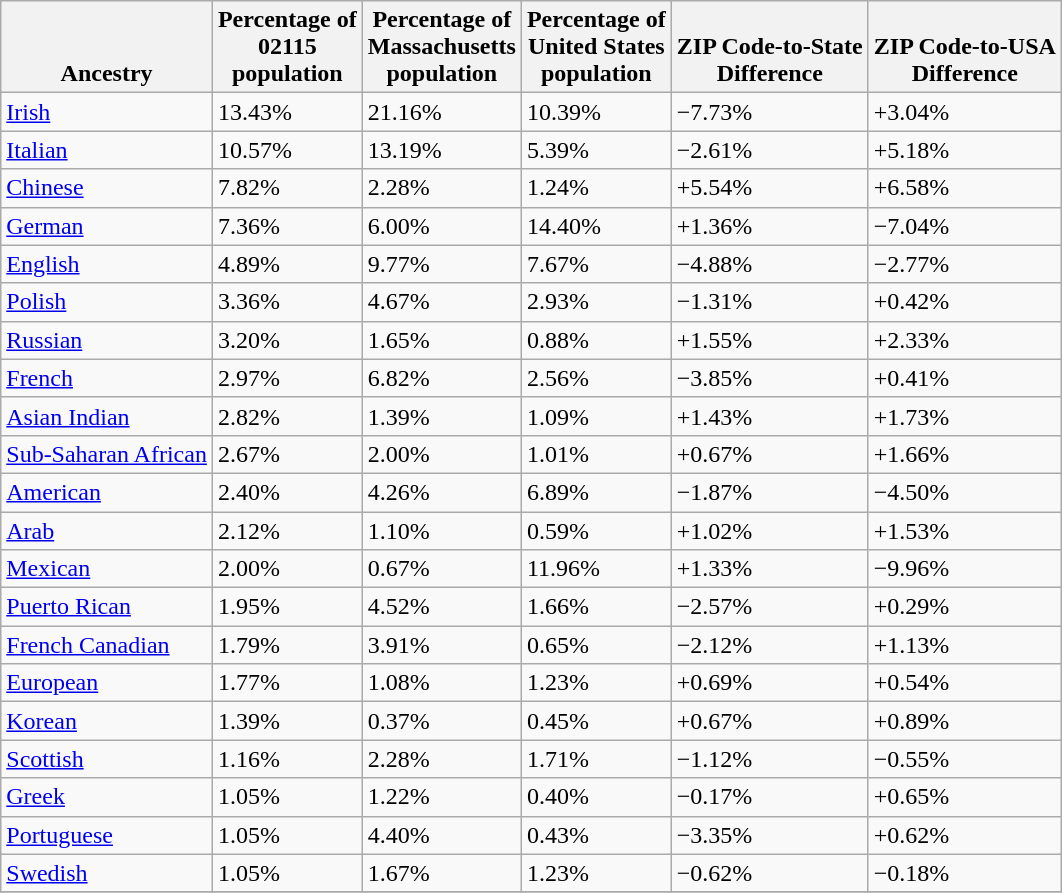<table class="wikitable sortable">
<tr valign=bottom>
<th>Ancestry</th>
<th>Percentage of<br>02115<br>population</th>
<th>Percentage of<br>Massachusetts<br>population</th>
<th>Percentage of<br>United States<br>population</th>
<th>ZIP Code-to-State<br>Difference</th>
<th>ZIP Code-to-USA<br>Difference</th>
</tr>
<tr>
<td><a href='#'>Irish</a></td>
<td>13.43%</td>
<td>21.16%</td>
<td>10.39%</td>
<td>−7.73%</td>
<td>+3.04%</td>
</tr>
<tr>
<td><a href='#'>Italian</a></td>
<td>10.57%</td>
<td>13.19%</td>
<td>5.39%</td>
<td>−2.61%</td>
<td>+5.18%</td>
</tr>
<tr>
<td><a href='#'>Chinese</a></td>
<td>7.82%</td>
<td>2.28%</td>
<td>1.24%</td>
<td>+5.54%</td>
<td>+6.58%</td>
</tr>
<tr>
<td><a href='#'>German</a></td>
<td>7.36%</td>
<td>6.00%</td>
<td>14.40%</td>
<td>+1.36%</td>
<td>−7.04%</td>
</tr>
<tr>
<td><a href='#'>English</a></td>
<td>4.89%</td>
<td>9.77%</td>
<td>7.67%</td>
<td>−4.88%</td>
<td>−2.77%</td>
</tr>
<tr>
<td><a href='#'>Polish</a></td>
<td>3.36%</td>
<td>4.67%</td>
<td>2.93%</td>
<td>−1.31%</td>
<td>+0.42%</td>
</tr>
<tr>
<td><a href='#'>Russian</a></td>
<td>3.20%</td>
<td>1.65%</td>
<td>0.88%</td>
<td>+1.55%</td>
<td>+2.33%</td>
</tr>
<tr>
<td><a href='#'>French</a></td>
<td>2.97%</td>
<td>6.82%</td>
<td>2.56%</td>
<td>−3.85%</td>
<td>+0.41%</td>
</tr>
<tr>
<td><a href='#'>Asian Indian</a></td>
<td>2.82%</td>
<td>1.39%</td>
<td>1.09%</td>
<td>+1.43%</td>
<td>+1.73%</td>
</tr>
<tr>
<td><a href='#'>Sub-Saharan African</a></td>
<td>2.67%</td>
<td>2.00%</td>
<td>1.01%</td>
<td>+0.67%</td>
<td>+1.66%</td>
</tr>
<tr>
<td><a href='#'>American</a></td>
<td>2.40%</td>
<td>4.26%</td>
<td>6.89%</td>
<td>−1.87%</td>
<td>−4.50%</td>
</tr>
<tr>
<td><a href='#'>Arab</a></td>
<td>2.12%</td>
<td>1.10%</td>
<td>0.59%</td>
<td>+1.02%</td>
<td>+1.53%</td>
</tr>
<tr>
<td><a href='#'>Mexican</a></td>
<td>2.00%</td>
<td>0.67%</td>
<td>11.96%</td>
<td>+1.33%</td>
<td>−9.96%</td>
</tr>
<tr>
<td><a href='#'>Puerto Rican</a></td>
<td>1.95%</td>
<td>4.52%</td>
<td>1.66%</td>
<td>−2.57%</td>
<td>+0.29%</td>
</tr>
<tr>
<td><a href='#'>French Canadian</a></td>
<td>1.79%</td>
<td>3.91%</td>
<td>0.65%</td>
<td>−2.12%</td>
<td>+1.13%</td>
</tr>
<tr>
<td><a href='#'>European</a></td>
<td>1.77%</td>
<td>1.08%</td>
<td>1.23%</td>
<td>+0.69%</td>
<td>+0.54%</td>
</tr>
<tr>
<td><a href='#'>Korean</a></td>
<td>1.39%</td>
<td>0.37%</td>
<td>0.45%</td>
<td>+0.67%</td>
<td>+0.89%</td>
</tr>
<tr>
<td><a href='#'>Scottish</a></td>
<td>1.16%</td>
<td>2.28%</td>
<td>1.71%</td>
<td>−1.12%</td>
<td>−0.55%</td>
</tr>
<tr>
<td><a href='#'>Greek</a></td>
<td>1.05%</td>
<td>1.22%</td>
<td>0.40%</td>
<td>−0.17%</td>
<td>+0.65%</td>
</tr>
<tr>
<td><a href='#'>Portuguese</a></td>
<td>1.05%</td>
<td>4.40%</td>
<td>0.43%</td>
<td>−3.35%</td>
<td>+0.62%</td>
</tr>
<tr>
<td><a href='#'>Swedish</a></td>
<td>1.05%</td>
<td>1.67%</td>
<td>1.23%</td>
<td>−0.62%</td>
<td>−0.18%</td>
</tr>
<tr>
</tr>
</table>
